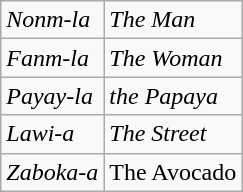<table class="wikitable">
<tr>
<td><em>Nonm-la</em></td>
<td><em>The Man</em></td>
</tr>
<tr>
<td><em>Fanm-la</em></td>
<td><em>The Woman</em></td>
</tr>
<tr>
<td><em>Payay-la</em></td>
<td><em>the Papaya</em></td>
</tr>
<tr>
<td><em>Lawi-a</em></td>
<td><em>The Street</em></td>
</tr>
<tr>
<td><em>Zaboka-a</em></td>
<td>The Avocado</td>
</tr>
</table>
